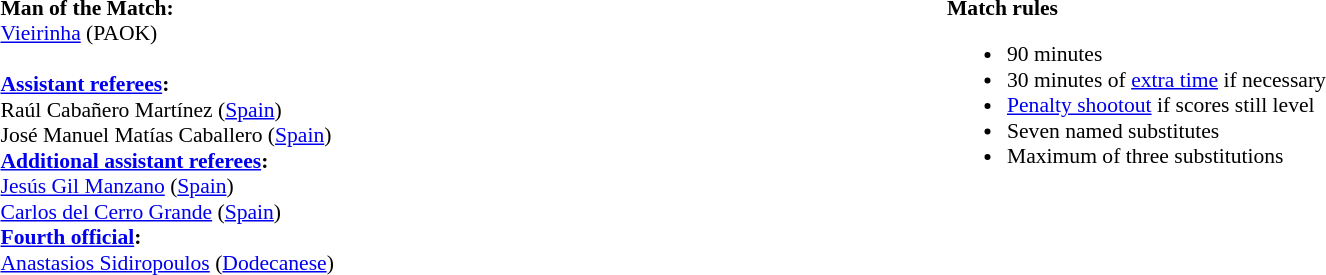<table width=100% style="font-size: 90%">
<tr>
<td width=50% valign=top><br><strong>Man of the Match:</strong>
<br> <a href='#'>Vieirinha</a> (PAOK)<br><br><strong><a href='#'>Assistant referees</a>:</strong>
<br>Raúl Cabañero Martínez (<a href='#'>Spain</a>)
<br>José Manuel Matías Caballero (<a href='#'>Spain</a>)
<br><strong><a href='#'>Additional assistant referees</a>:</strong>
<br><a href='#'>Jesús Gil Manzano</a> (<a href='#'>Spain</a>)
<br><a href='#'>Carlos del Cerro Grande</a> (<a href='#'>Spain</a>) 
<br><strong><a href='#'>Fourth official</a>:</strong>
<br><a href='#'>Anastasios Sidiropoulos</a> (<a href='#'>Dodecanese</a>)</td>
<td width=50% valign=top><br><strong>Match rules</strong><ul><li>90 minutes</li><li>30 minutes of <a href='#'>extra time</a> if necessary</li><li><a href='#'>Penalty shootout</a> if scores still level</li><li>Seven named substitutes</li><li>Maximum of three substitutions</li></ul></td>
</tr>
</table>
